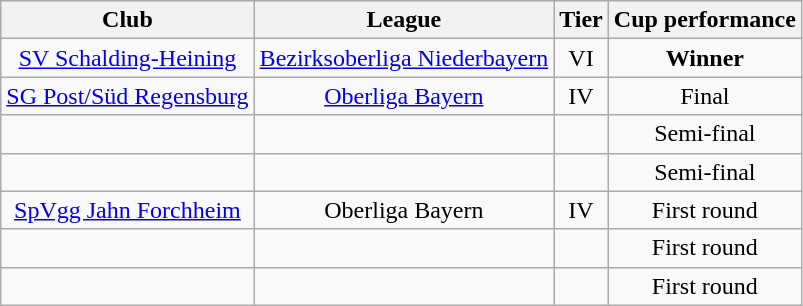<table class="wikitable">
<tr>
<th>Club</th>
<th>League</th>
<th>Tier</th>
<th>Cup performance</th>
</tr>
<tr align="center">
<td><a href='#'>SV Schalding-Heining</a></td>
<td><a href='#'>Bezirksoberliga Niederbayern</a></td>
<td>VI</td>
<td><strong>Winner</strong></td>
</tr>
<tr align="center">
<td><a href='#'>SG Post/Süd Regensburg</a></td>
<td><a href='#'>Oberliga Bayern</a></td>
<td>IV</td>
<td>Final</td>
</tr>
<tr align="center">
<td></td>
<td></td>
<td></td>
<td>Semi-final</td>
</tr>
<tr align="center">
<td></td>
<td></td>
<td></td>
<td>Semi-final</td>
</tr>
<tr align="center">
<td><a href='#'>SpVgg Jahn Forchheim</a></td>
<td>Oberliga Bayern</td>
<td>IV</td>
<td>First round</td>
</tr>
<tr align="center">
<td></td>
<td></td>
<td></td>
<td>First round</td>
</tr>
<tr align="center">
<td></td>
<td></td>
<td></td>
<td>First round</td>
</tr>
</table>
